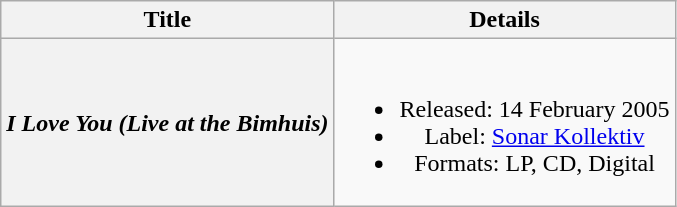<table class="wikitable plainrowheaders" style="text-align:center;">
<tr>
<th>Title</th>
<th>Details</th>
</tr>
<tr>
<th scope="row"><em>I Love You (Live at the Bimhuis)</em></th>
<td><br><ul><li>Released: 14 February 2005</li><li>Label: <a href='#'>Sonar Kollektiv</a></li><li>Formats: LP, CD, Digital</li></ul></td>
</tr>
</table>
